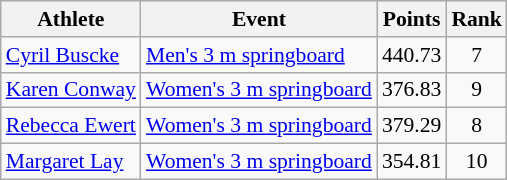<table class="wikitable" style="font-size:90%;">
<tr>
<th>Athlete</th>
<th>Event</th>
<th>Points</th>
<th>Rank</th>
</tr>
<tr align=center>
<td align=left><a href='#'>Cyril Buscke</a></td>
<td align=left><a href='#'>Men's 3 m springboard</a></td>
<td>440.73</td>
<td>7</td>
</tr>
<tr align=center>
<td align=left><a href='#'>Karen Conway</a></td>
<td align=left><a href='#'>Women's 3 m springboard</a></td>
<td>376.83</td>
<td>9</td>
</tr>
<tr align=center>
<td align=left><a href='#'>Rebecca Ewert</a></td>
<td align=left><a href='#'>Women's 3 m springboard</a></td>
<td>379.29</td>
<td>8</td>
</tr>
<tr align=center>
<td align=left><a href='#'>Margaret Lay</a></td>
<td align=left><a href='#'>Women's 3 m springboard</a></td>
<td>354.81</td>
<td>10</td>
</tr>
</table>
